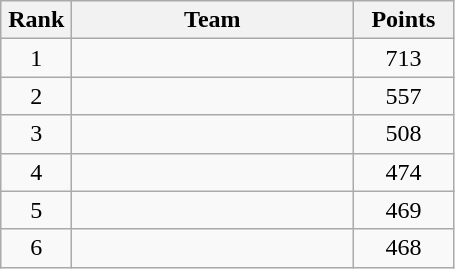<table class="wikitable" style="text-align:center;">
<tr>
<th width=40>Rank</th>
<th width=180>Team</th>
<th width=60>Points</th>
</tr>
<tr>
<td>1</td>
<td align=left></td>
<td>713</td>
</tr>
<tr>
<td>2</td>
<td align=left></td>
<td>557</td>
</tr>
<tr>
<td>3</td>
<td align=left></td>
<td>508</td>
</tr>
<tr>
<td>4</td>
<td align=left></td>
<td>474</td>
</tr>
<tr>
<td>5</td>
<td align=left></td>
<td>469</td>
</tr>
<tr>
<td>6</td>
<td align=left></td>
<td>468</td>
</tr>
</table>
